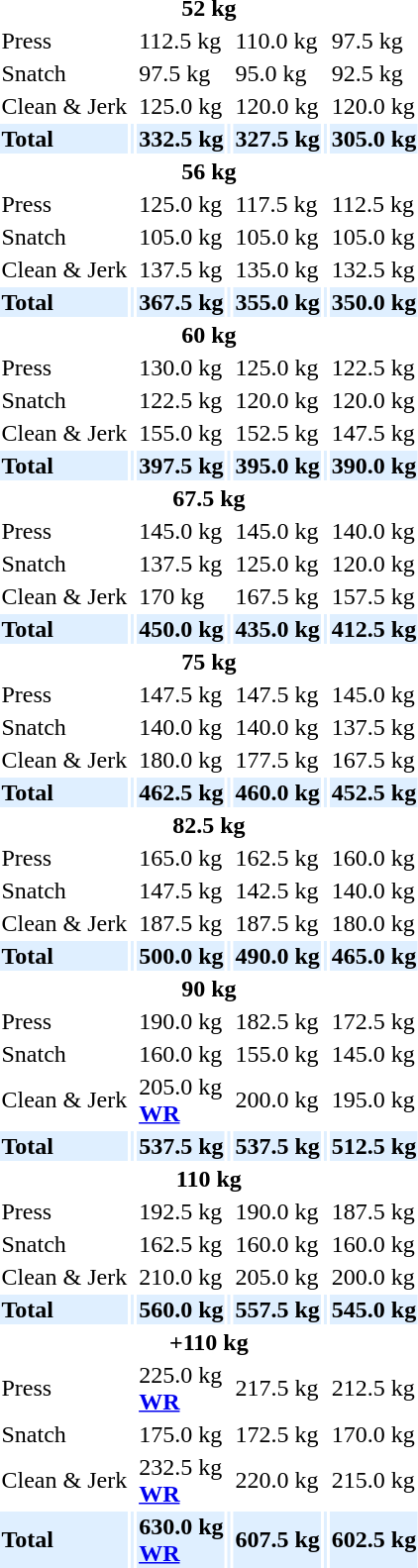<table>
<tr>
<th colspan=7>52 kg</th>
</tr>
<tr>
<td>Press</td>
<td></td>
<td>112.5 kg</td>
<td></td>
<td>110.0 kg</td>
<td></td>
<td>97.5 kg</td>
</tr>
<tr>
<td>Snatch</td>
<td></td>
<td>97.5 kg</td>
<td></td>
<td>95.0 kg</td>
<td></td>
<td>92.5 kg</td>
</tr>
<tr>
<td>Clean & Jerk</td>
<td></td>
<td>125.0 kg</td>
<td></td>
<td>120.0 kg</td>
<td></td>
<td>120.0 kg</td>
</tr>
<tr bgcolor=#dfefff>
<td><strong>Total</strong></td>
<td></td>
<td><strong>332.5 kg</strong></td>
<td></td>
<td><strong>327.5 kg</strong></td>
<td></td>
<td><strong>305.0 kg</strong></td>
</tr>
<tr>
<th colspan=7>56 kg</th>
</tr>
<tr>
<td>Press</td>
<td></td>
<td>125.0 kg</td>
<td></td>
<td>117.5 kg</td>
<td></td>
<td>112.5 kg</td>
</tr>
<tr>
<td>Snatch</td>
<td></td>
<td>105.0 kg</td>
<td></td>
<td>105.0 kg</td>
<td></td>
<td>105.0 kg</td>
</tr>
<tr>
<td>Clean & Jerk</td>
<td></td>
<td>137.5 kg</td>
<td></td>
<td>135.0 kg</td>
<td></td>
<td>132.5 kg</td>
</tr>
<tr bgcolor=#dfefff>
<td><strong>Total</strong></td>
<td></td>
<td><strong>367.5 kg</strong></td>
<td></td>
<td><strong>355.0 kg</strong></td>
<td></td>
<td><strong>350.0 kg</strong></td>
</tr>
<tr>
<th colspan=7>60 kg</th>
</tr>
<tr>
<td>Press</td>
<td></td>
<td>130.0 kg</td>
<td></td>
<td>125.0 kg</td>
<td></td>
<td>122.5 kg</td>
</tr>
<tr>
<td>Snatch</td>
<td></td>
<td>122.5 kg</td>
<td></td>
<td>120.0 kg</td>
<td></td>
<td>120.0 kg</td>
</tr>
<tr>
<td>Clean & Jerk</td>
<td></td>
<td>155.0 kg</td>
<td></td>
<td>152.5 kg</td>
<td></td>
<td>147.5 kg</td>
</tr>
<tr bgcolor=#dfefff>
<td><strong>Total</strong></td>
<td></td>
<td><strong>397.5 kg</strong></td>
<td></td>
<td><strong>395.0 kg</strong></td>
<td></td>
<td><strong>390.0 kg</strong></td>
</tr>
<tr>
<th colspan=7>67.5 kg</th>
</tr>
<tr>
<td>Press</td>
<td></td>
<td>145.0 kg</td>
<td></td>
<td>145.0 kg</td>
<td></td>
<td>140.0 kg</td>
</tr>
<tr>
<td>Snatch</td>
<td></td>
<td>137.5 kg</td>
<td></td>
<td>125.0 kg</td>
<td></td>
<td>120.0 kg</td>
</tr>
<tr>
<td>Clean & Jerk</td>
<td></td>
<td>170 kg</td>
<td></td>
<td>167.5 kg</td>
<td></td>
<td>157.5 kg</td>
</tr>
<tr bgcolor=#dfefff>
<td><strong>Total</strong></td>
<td></td>
<td><strong>450.0 kg</strong></td>
<td></td>
<td><strong>435.0 kg</strong></td>
<td></td>
<td><strong>412.5 kg</strong></td>
</tr>
<tr>
<th colspan=7>75 kg</th>
</tr>
<tr>
<td>Press</td>
<td></td>
<td>147.5 kg</td>
<td></td>
<td>147.5 kg</td>
<td></td>
<td>145.0 kg</td>
</tr>
<tr>
<td>Snatch</td>
<td></td>
<td>140.0 kg</td>
<td></td>
<td>140.0 kg</td>
<td></td>
<td>137.5 kg</td>
</tr>
<tr>
<td>Clean & Jerk</td>
<td></td>
<td>180.0 kg</td>
<td></td>
<td>177.5 kg</td>
<td></td>
<td>167.5 kg</td>
</tr>
<tr bgcolor=#dfefff>
<td><strong>Total</strong></td>
<td></td>
<td><strong>462.5 kg</strong></td>
<td></td>
<td><strong>460.0 kg</strong></td>
<td></td>
<td><strong>452.5 kg</strong></td>
</tr>
<tr>
<th colspan=7>82.5 kg</th>
</tr>
<tr>
<td>Press</td>
<td></td>
<td>165.0 kg</td>
<td></td>
<td>162.5 kg</td>
<td></td>
<td>160.0 kg</td>
</tr>
<tr>
<td>Snatch</td>
<td></td>
<td>147.5 kg</td>
<td></td>
<td>142.5 kg</td>
<td></td>
<td>140.0 kg</td>
</tr>
<tr>
<td>Clean & Jerk</td>
<td></td>
<td>187.5 kg</td>
<td></td>
<td>187.5 kg</td>
<td></td>
<td>180.0 kg</td>
</tr>
<tr bgcolor=#dfefff>
<td><strong>Total</strong></td>
<td></td>
<td><strong>500.0 kg</strong></td>
<td></td>
<td><strong>490.0 kg</strong></td>
<td></td>
<td><strong>465.0 kg</strong></td>
</tr>
<tr>
<th colspan=7>90 kg</th>
</tr>
<tr>
<td>Press</td>
<td></td>
<td>190.0 kg</td>
<td></td>
<td>182.5 kg</td>
<td></td>
<td>172.5 kg</td>
</tr>
<tr>
<td>Snatch</td>
<td></td>
<td>160.0 kg</td>
<td></td>
<td>155.0 kg</td>
<td></td>
<td>145.0 kg</td>
</tr>
<tr>
<td>Clean & Jerk</td>
<td></td>
<td>205.0 kg<br><strong><a href='#'>WR</a></strong></td>
<td></td>
<td>200.0 kg</td>
<td></td>
<td>195.0 kg</td>
</tr>
<tr bgcolor=#dfefff>
<td><strong>Total</strong></td>
<td></td>
<td><strong>537.5 kg</strong></td>
<td></td>
<td><strong>537.5 kg</strong></td>
<td></td>
<td><strong>512.5 kg</strong></td>
</tr>
<tr>
<th colspan=7>110 kg</th>
</tr>
<tr>
<td>Press</td>
<td></td>
<td>192.5 kg</td>
<td></td>
<td>190.0 kg</td>
<td></td>
<td>187.5 kg</td>
</tr>
<tr>
<td>Snatch</td>
<td></td>
<td>162.5 kg</td>
<td></td>
<td>160.0 kg</td>
<td></td>
<td>160.0 kg</td>
</tr>
<tr>
<td>Clean & Jerk</td>
<td></td>
<td>210.0 kg</td>
<td></td>
<td>205.0 kg</td>
<td></td>
<td>200.0 kg</td>
</tr>
<tr bgcolor=#dfefff>
<td><strong>Total</strong></td>
<td></td>
<td><strong>560.0 kg</strong></td>
<td></td>
<td><strong>557.5 kg</strong></td>
<td></td>
<td><strong>545.0 kg</strong></td>
</tr>
<tr>
<th colspan=7>+110 kg</th>
</tr>
<tr>
<td>Press</td>
<td></td>
<td>225.0 kg<br><strong><a href='#'>WR</a></strong></td>
<td></td>
<td>217.5 kg</td>
<td></td>
<td>212.5 kg</td>
</tr>
<tr>
<td>Snatch</td>
<td></td>
<td>175.0 kg</td>
<td></td>
<td>172.5 kg</td>
<td></td>
<td>170.0 kg</td>
</tr>
<tr>
<td>Clean & Jerk</td>
<td></td>
<td>232.5 kg<br><strong><a href='#'>WR</a></strong></td>
<td></td>
<td>220.0 kg</td>
<td></td>
<td>215.0 kg</td>
</tr>
<tr bgcolor=#dfefff>
<td><strong>Total</strong></td>
<td></td>
<td><strong>630.0 kg</strong><br><strong><a href='#'>WR</a></strong></td>
<td></td>
<td><strong>607.5 kg</strong></td>
<td></td>
<td><strong>602.5 kg</strong></td>
</tr>
</table>
